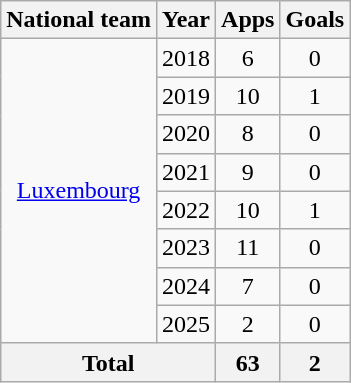<table class="wikitable" style="text-align:center">
<tr>
<th>National team</th>
<th>Year</th>
<th>Apps</th>
<th>Goals</th>
</tr>
<tr>
<td rowspan="8"><a href='#'>Luxembourg</a></td>
<td>2018</td>
<td>6</td>
<td>0</td>
</tr>
<tr>
<td>2019</td>
<td>10</td>
<td>1</td>
</tr>
<tr>
<td>2020</td>
<td>8</td>
<td>0</td>
</tr>
<tr>
<td>2021</td>
<td>9</td>
<td>0</td>
</tr>
<tr>
<td>2022</td>
<td>10</td>
<td>1</td>
</tr>
<tr>
<td>2023</td>
<td>11</td>
<td>0</td>
</tr>
<tr>
<td>2024</td>
<td>7</td>
<td>0</td>
</tr>
<tr>
<td>2025</td>
<td>2</td>
<td>0</td>
</tr>
<tr>
<th colspan="2">Total</th>
<th>63</th>
<th>2</th>
</tr>
</table>
